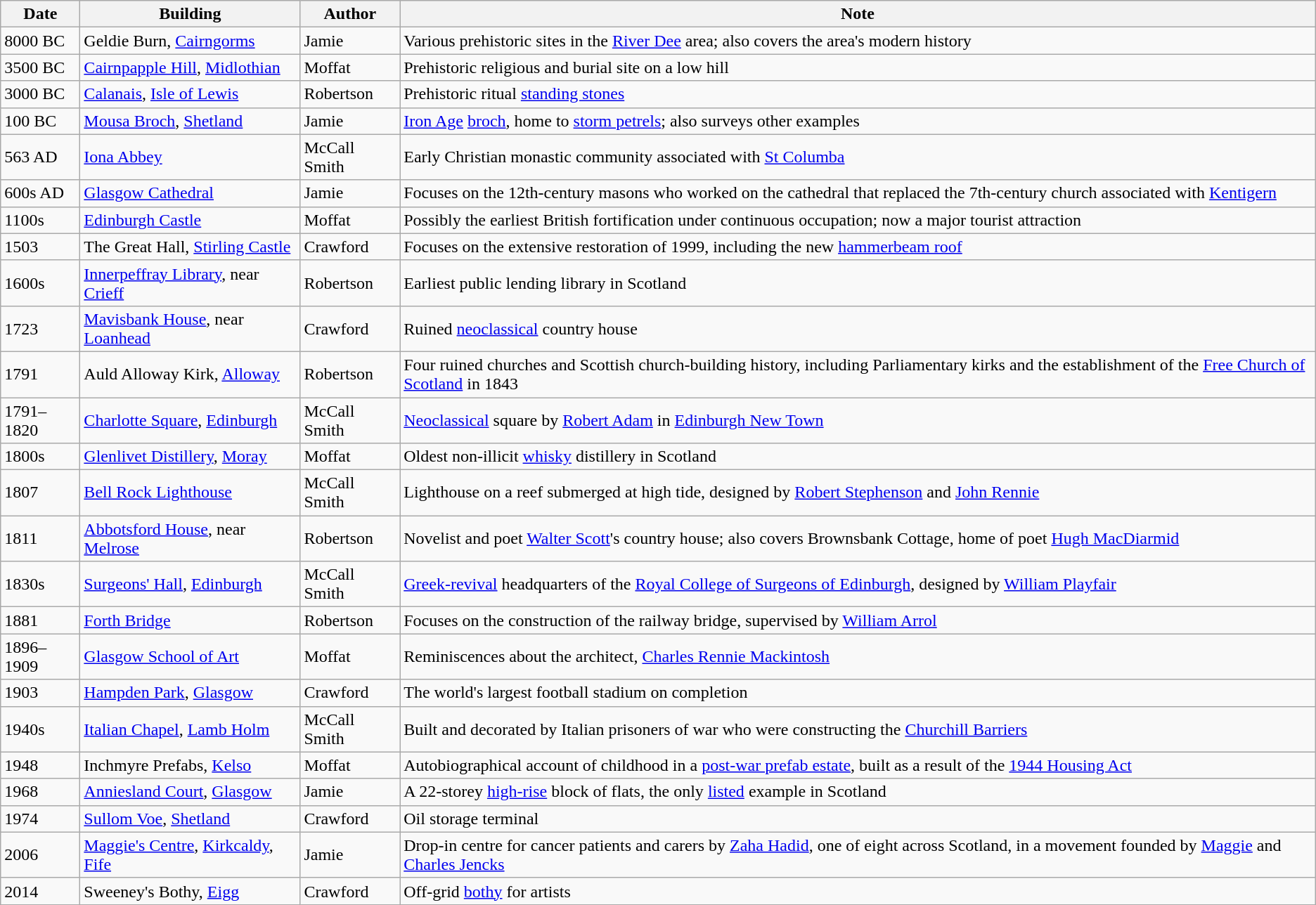<table class="wikitable sortable">
<tr>
<th ! data-sort-type=isoDate>Date</th>
<th>Building</th>
<th>Author</th>
<th class=unsortable>Note</th>
</tr>
<tr>
<td data-sort-value="-8000">8000 BC</td>
<td>Geldie Burn, <a href='#'>Cairngorms</a></td>
<td>Jamie</td>
<td>Various prehistoric sites in the <a href='#'>River Dee</a> area; also covers the area's modern history</td>
</tr>
<tr>
<td data-sort-value="-3500">3500 BC</td>
<td><a href='#'>Cairnpapple Hill</a>, <a href='#'>Midlothian</a></td>
<td>Moffat</td>
<td>Prehistoric religious and burial site on a low hill</td>
</tr>
<tr>
<td data-sort-value="-3000">3000 BC</td>
<td><a href='#'>Calanais</a>, <a href='#'>Isle of Lewis</a></td>
<td>Robertson</td>
<td>Prehistoric ritual <a href='#'>standing stones</a></td>
</tr>
<tr>
<td data-sort-value="-100">100 BC</td>
<td><a href='#'>Mousa Broch</a>, <a href='#'>Shetland</a></td>
<td>Jamie</td>
<td><a href='#'>Iron Age</a> <a href='#'>broch</a>, home to <a href='#'>storm petrels</a>; also surveys other examples</td>
</tr>
<tr>
<td>563 AD</td>
<td><a href='#'>Iona Abbey</a></td>
<td>McCall Smith</td>
<td>Early Christian monastic community associated with <a href='#'>St Columba</a></td>
</tr>
<tr>
<td>600s AD</td>
<td><a href='#'>Glasgow Cathedral</a></td>
<td>Jamie</td>
<td>Focuses on the 12th-century masons who worked on the cathedral that replaced the 7th-century church associated with <a href='#'>Kentigern</a></td>
</tr>
<tr>
<td>1100s</td>
<td><a href='#'>Edinburgh Castle</a></td>
<td>Moffat</td>
<td>Possibly the earliest British fortification under continuous occupation; now a major tourist attraction</td>
</tr>
<tr>
<td>1503</td>
<td>The Great Hall, <a href='#'>Stirling Castle</a></td>
<td>Crawford</td>
<td>Focuses on the extensive restoration of 1999, including the new <a href='#'>hammerbeam roof</a></td>
</tr>
<tr>
<td>1600s</td>
<td><a href='#'>Innerpeffray Library</a>, near <a href='#'>Crieff</a></td>
<td>Robertson</td>
<td>Earliest public lending library in Scotland</td>
</tr>
<tr>
<td>1723</td>
<td><a href='#'>Mavisbank House</a>, near <a href='#'>Loanhead</a></td>
<td>Crawford</td>
<td>Ruined <a href='#'>neoclassical</a> country house</td>
</tr>
<tr>
<td>1791</td>
<td>Auld Alloway Kirk, <a href='#'>Alloway</a></td>
<td>Robertson</td>
<td>Four ruined churches and Scottish church-building history, including Parliamentary kirks and the establishment of the <a href='#'>Free Church of Scotland</a> in 1843</td>
</tr>
<tr>
<td data-sort-value="1792">1791–1820</td>
<td><a href='#'>Charlotte Square</a>, <a href='#'>Edinburgh</a></td>
<td>McCall Smith</td>
<td><a href='#'>Neoclassical</a> square by <a href='#'>Robert Adam</a> in <a href='#'>Edinburgh New Town</a></td>
</tr>
<tr>
<td>1800s</td>
<td><a href='#'>Glenlivet Distillery</a>, <a href='#'>Moray</a></td>
<td>Moffat</td>
<td>Oldest non-illicit <a href='#'>whisky</a> distillery in Scotland</td>
</tr>
<tr>
<td>1807</td>
<td><a href='#'>Bell Rock Lighthouse</a></td>
<td>McCall Smith</td>
<td>Lighthouse on a reef submerged at high tide, designed by <a href='#'>Robert Stephenson</a> and <a href='#'>John Rennie</a></td>
</tr>
<tr>
<td>1811</td>
<td><a href='#'>Abbotsford House</a>, near <a href='#'>Melrose</a></td>
<td>Robertson</td>
<td>Novelist and poet <a href='#'>Walter Scott</a>'s country house; also covers Brownsbank Cottage, home of poet <a href='#'>Hugh MacDiarmid</a></td>
</tr>
<tr>
<td>1830s</td>
<td><a href='#'>Surgeons' Hall</a>, <a href='#'>Edinburgh</a></td>
<td>McCall Smith</td>
<td><a href='#'>Greek-revival</a> headquarters of the <a href='#'>Royal College of Surgeons of Edinburgh</a>, designed by <a href='#'>William Playfair</a></td>
</tr>
<tr>
<td>1881</td>
<td><a href='#'>Forth Bridge</a></td>
<td>Robertson</td>
<td>Focuses on the construction of the railway bridge, supervised by <a href='#'>William Arrol</a></td>
</tr>
<tr>
<td data-sort-value="1896">1896–1909</td>
<td><a href='#'>Glasgow School of Art</a></td>
<td>Moffat</td>
<td>Reminiscences about the architect, <a href='#'>Charles Rennie Mackintosh</a></td>
</tr>
<tr>
<td>1903</td>
<td><a href='#'>Hampden Park</a>, <a href='#'>Glasgow</a></td>
<td>Crawford</td>
<td>The world's largest football stadium on completion</td>
</tr>
<tr>
<td>1940s</td>
<td><a href='#'>Italian Chapel</a>, <a href='#'>Lamb Holm</a></td>
<td>McCall Smith</td>
<td>Built and decorated by Italian prisoners of war who were constructing the <a href='#'>Churchill Barriers</a></td>
</tr>
<tr>
<td>1948</td>
<td>Inchmyre Prefabs, <a href='#'>Kelso</a></td>
<td>Moffat</td>
<td>Autobiographical account of childhood in a <a href='#'>post-war prefab estate</a>, built as a result of the <a href='#'>1944 Housing Act</a></td>
</tr>
<tr>
<td>1968</td>
<td><a href='#'>Anniesland Court</a>, <a href='#'>Glasgow</a></td>
<td>Jamie</td>
<td>A 22-storey <a href='#'>high-rise</a> block of flats, the only <a href='#'>listed</a> example in Scotland</td>
</tr>
<tr>
<td>1974</td>
<td><a href='#'>Sullom Voe</a>, <a href='#'>Shetland</a></td>
<td>Crawford</td>
<td>Oil storage terminal</td>
</tr>
<tr>
<td>2006</td>
<td><a href='#'>Maggie's Centre</a>, <a href='#'>Kirkcaldy</a>, <a href='#'>Fife</a></td>
<td>Jamie</td>
<td>Drop-in centre for cancer patients and carers by <a href='#'>Zaha Hadid</a>, one of eight across Scotland, in a movement founded by <a href='#'>Maggie</a> and <a href='#'>Charles Jencks</a></td>
</tr>
<tr>
<td>2014</td>
<td>Sweeney's Bothy, <a href='#'>Eigg</a></td>
<td>Crawford</td>
<td>Off-grid <a href='#'>bothy</a> for artists</td>
</tr>
</table>
